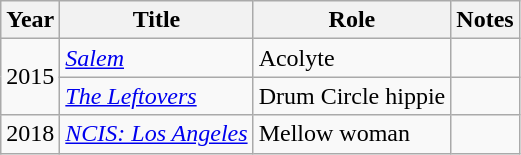<table class="wikitable sortable">
<tr>
<th>Year</th>
<th>Title</th>
<th>Role</th>
<th>Notes</th>
</tr>
<tr>
<td rowspan="2">2015</td>
<td><a href='#'><em>Salem</em></a></td>
<td>Acolyte</td>
<td></td>
</tr>
<tr>
<td><a href='#'><em>The Leftovers</em></a></td>
<td>Drum Circle hippie</td>
<td></td>
</tr>
<tr>
<td>2018</td>
<td><em><a href='#'>NCIS: Los Angeles</a></em></td>
<td>Mellow woman</td>
<td></td>
</tr>
</table>
